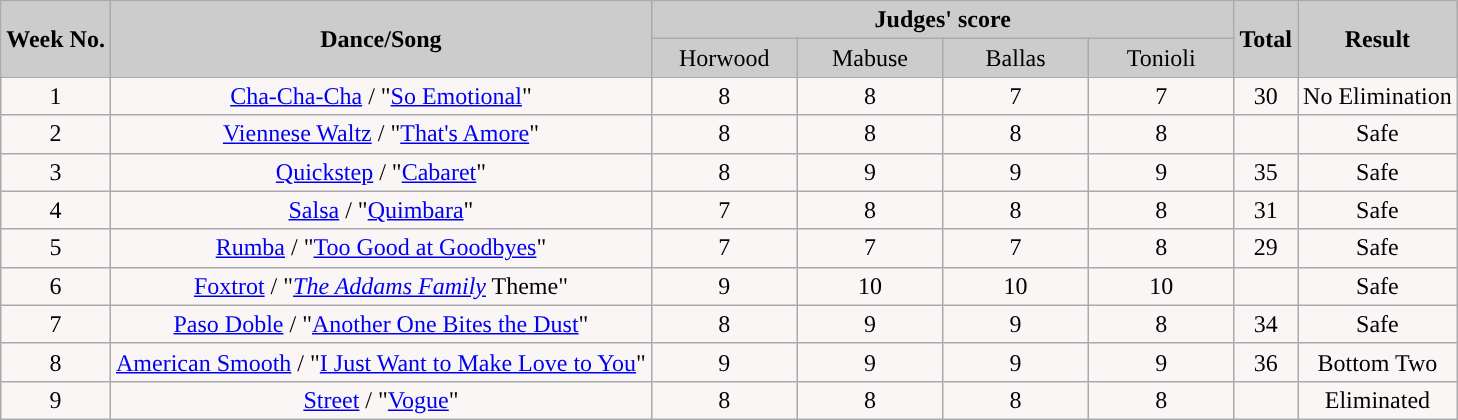<table class="wikitable collapsible collapsed">
<tr>
<th rowspan="2" style="background:#ccc; text-align:Center;">Week No.</th>
<th rowspan="2" style="background:#ccc; text-align:Center;">Dance/Song</th>
<th colspan="4" style="background:#ccc; text-align:Center;">Judges' score</th>
<th rowspan="2" style="background:#ccc; text-align:Center;">Total</th>
<th rowspan="2" style="background:#ccc; text-align:Center;">Result</th>
</tr>
<tr style="text-align:center; background:#ccc;">
<td style="width:10%; ">Horwood</td>
<td style="width:10%; ">Mabuse</td>
<td style="width:10%; ">Ballas</td>
<td style="width:10%; ">Tonioli</td>
</tr>
<tr style="text-align:center; background:#faf6f6">
<td>1</td>
<td style="text-align:center; background:#faf6f6;"><a href='#'>Cha-Cha-Cha</a> / "<a href='#'>So Emotional</a>"</td>
<td style="text-align:center; background:#faf6f6;">8</td>
<td style="text-align:center; background:#faf6f6;">8</td>
<td style="text-align:center; background:#faf6f6;">7</td>
<td style="text-align:center; background:#faf6f6;">7</td>
<td style="text-align:center; background:#faf6f6;">30</td>
<td style="text-align:center; background:#faf6f6;">No Elimination</td>
</tr>
<tr>
<td style="text-align:center; background:#faf6f6;">2</td>
<td style="text-align:center; background:#faf6f6;"><a href='#'>Viennese Waltz</a> / "<a href='#'>That's Amore</a>"</td>
<td style="text-align:center; background:#faf6f6;">8</td>
<td style="text-align:center; background:#faf6f6;">8</td>
<td style="text-align:center; background:#faf6f6;">8</td>
<td style="text-align:center; background:#faf6f6;">8</td>
<td style="text-align:center; background:#faf6f6;"></td>
<td style="text-align:center; background:#faf6f6;">Safe</td>
</tr>
<tr>
<td style="text-align:center; background:#faf6f6;">3</td>
<td style="text-align:center; background:#faf6f6;"><a href='#'>Quickstep</a> / "<a href='#'>Cabaret</a>"</td>
<td style="text-align:center; background:#faf6f6;">8</td>
<td style="text-align:center; background:#faf6f6;">9</td>
<td style="text-align:center; background:#faf6f6;">9</td>
<td style="text-align:center; background:#faf6f6;">9</td>
<td style="text-align:center; background:#faf6f6;">35</td>
<td style="text-align:center; background:#faf6f6;">Safe</td>
</tr>
<tr>
<td style="text-align:center; background:#faf6f6;">4</td>
<td style="text-align:center; background:#faf6f6;"><a href='#'>Salsa</a> / "<a href='#'>Quimbara</a>"</td>
<td style="text-align:center; background:#faf6f6;">7</td>
<td style="text-align:center; background:#faf6f6;">8</td>
<td style="text-align:center; background:#faf6f6;">8</td>
<td style="text-align:center; background:#faf6f6;">8</td>
<td style="text-align:center; background:#faf6f6;">31</td>
<td style="text-align:center; background:#faf6f6;">Safe</td>
</tr>
<tr>
<td style="text-align:center; background:#faf6f6;">5</td>
<td style="text-align:center; background:#faf6f6;"><a href='#'>Rumba</a> / "<a href='#'>Too Good at Goodbyes</a>"</td>
<td style="text-align:center; background:#faf6f6;">7</td>
<td style="text-align:center; background:#faf6f6;">7</td>
<td style="text-align:center; background:#faf6f6;">7</td>
<td style="text-align:center; background:#faf6f6;">8</td>
<td style="text-align:center; background:#faf6f6;">29</td>
<td style="text-align:center; background:#faf6f6;">Safe</td>
</tr>
<tr>
<td style="text-align:center; background:#faf6f6;">6</td>
<td style="text-align:center; background:#faf6f6;"><a href='#'>Foxtrot</a> / "<em><a href='#'>The Addams Family</a></em> Theme"</td>
<td style="text-align:center; background:#faf6f6;">9</td>
<td style="text-align:center; background:#faf6f6;">10</td>
<td style="text-align:center; background:#faf6f6;">10</td>
<td style="text-align:center; background:#faf6f6;">10</td>
<td style="text-align:center; background:#faf6f6;"></td>
<td style="text-align:center; background:#faf6f6;">Safe</td>
</tr>
<tr>
<td style="text-align:center; background:#faf6f6;">7</td>
<td style="text-align:center; background:#faf6f6;"><a href='#'>Paso Doble</a> / "<a href='#'>Another One Bites the Dust</a>"</td>
<td style="text-align:center; background:#faf6f6;">8</td>
<td style="text-align:center; background:#faf6f6;">9</td>
<td style="text-align:center; background:#faf6f6;">9</td>
<td style="text-align:center; background:#faf6f6;">8</td>
<td style="text-align:center; background:#faf6f6;">34</td>
<td style="text-align:center; background:#faf6f6;">Safe</td>
</tr>
<tr>
<td style="text-align:center; background:#faf6f6;">8</td>
<td style="text-align:center; background:#faf6f6;"><a href='#'>American Smooth</a> / "<a href='#'>I Just Want to Make Love to You</a>"</td>
<td style="text-align:center; background:#faf6f6;">9</td>
<td style="text-align:center; background:#faf6f6;">9</td>
<td style="text-align:center; background:#faf6f6;">9</td>
<td style="text-align:center; background:#faf6f6;">9</td>
<td style="text-align:center; background:#faf6f6;">36</td>
<td style="text-align:center; background:#faf6f6;">Bottom Two</td>
</tr>
<tr>
<td style="text-align:center; background:#faf6f6;">9</td>
<td style="text-align:center; background:#faf6f6;"><a href='#'>Street</a> / "<a href='#'>Vogue</a>"</td>
<td style="text-align:center; background:#faf6f6;">8</td>
<td style="text-align:center; background:#faf6f6;">8</td>
<td style="text-align:center; background:#faf6f6;">8</td>
<td style="text-align:center; background:#faf6f6;">8</td>
<td style="text-align:center; background:#faf6f6;"></td>
<td style="text-align:center; background:#faf6f6;">Eliminated</td>
</tr>
</table>
